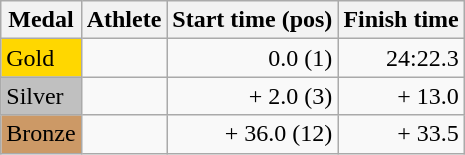<table class="wikitable">
<tr>
<th>Medal</th>
<th>Athlete</th>
<th>Start time (pos)</th>
<th>Finish time</th>
</tr>
<tr>
<td bgcolor="gold">Gold</td>
<td></td>
<td align=right>0.0 (1)</td>
<td align=right>24:22.3</td>
</tr>
<tr>
<td bgcolor="silver">Silver</td>
<td></td>
<td align=right>+ 2.0 (3)</td>
<td align=right>+ 13.0</td>
</tr>
<tr>
<td bgcolor="CC9966">Bronze</td>
<td></td>
<td align=right>+ 36.0 (12)</td>
<td align=right>+ 33.5</td>
</tr>
</table>
